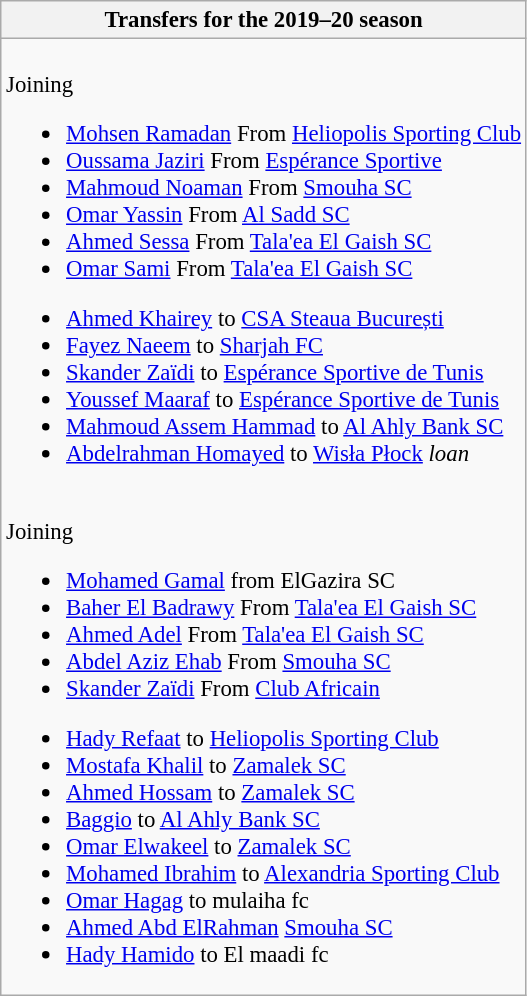<table class="wikitable collapsible collapsed" style="font-size:95%;">
<tr>
<th><strong>Transfers for the 2019–20 season</strong></th>
</tr>
<tr>
<td><br>

 Joining<ul><li> <a href='#'>Mohsen Ramadan</a> From  <a href='#'>Heliopolis Sporting Club</a></li><li>  <a href='#'>Oussama Jaziri</a> From  <a href='#'>Espérance Sportive</a></li><li> <a href='#'>Mahmoud Noaman</a> From   <a href='#'>Smouha SC</a></li><li> <a href='#'>Omar Yassin</a> From  <a href='#'>Al Sadd SC</a></li><li> <a href='#'>Ahmed Sessa</a> From  <a href='#'>Tala'ea El Gaish SC</a></li><li> <a href='#'>Omar Sami</a> From  <a href='#'>Tala'ea El Gaish SC</a></li></ul><ul><li> <a href='#'>Ahmed Khairey</a> to  <a href='#'>CSA Steaua București</a></li><li> <a href='#'>Fayez Naeem</a> to  <a href='#'>Sharjah FC</a></li><li>  <a href='#'>Skander Zaïdi</a> to  <a href='#'>Espérance Sportive de Tunis</a></li><li> <a href='#'>Youssef Maaraf</a> to <a href='#'>Espérance Sportive de Tunis</a></li><li> <a href='#'>Mahmoud Assem Hammad</a> to  <a href='#'>Al Ahly Bank SC</a></li><li> <a href='#'>Abdelrahman Homayed</a> to  <a href='#'>Wisła Płock</a> <em>loan</em></li></ul><br>

 Joining<ul><li> <a href='#'>Mohamed Gamal</a> from ElGazira SC</li><li> <a href='#'>Baher El Badrawy</a> From <a href='#'>Tala'ea El Gaish SC</a></li><li> <a href='#'>Ahmed Adel</a> From <a href='#'>Tala'ea El Gaish SC</a></li><li> <a href='#'>Abdel Aziz Ehab</a> From   <a href='#'>Smouha SC</a></li><li>  <a href='#'>Skander Zaïdi</a> From  <a href='#'>Club Africain</a></li></ul><ul><li> <a href='#'>Hady Refaat</a> to  <a href='#'>Heliopolis Sporting Club</a></li><li> <a href='#'>Mostafa Khalil</a> to  <a href='#'>Zamalek SC</a></li><li> <a href='#'>Ahmed Hossam</a> to  <a href='#'>Zamalek SC</a></li><li> <a href='#'>Baggio</a> to  <a href='#'>Al Ahly Bank SC</a></li><li> <a href='#'>Omar Elwakeel</a> to  <a href='#'>Zamalek SC</a></li><li> <a href='#'>Mohamed Ibrahim</a> to <a href='#'>Alexandria Sporting Club</a></li><li> <a href='#'>Omar Hagag</a> to  mulaiha fc</li><li> <a href='#'>Ahmed Abd ElRahman</a>  <a href='#'>Smouha SC</a></li><li> <a href='#'>Hady Hamido</a> to  El maadi fc</li></ul></td>
</tr>
</table>
